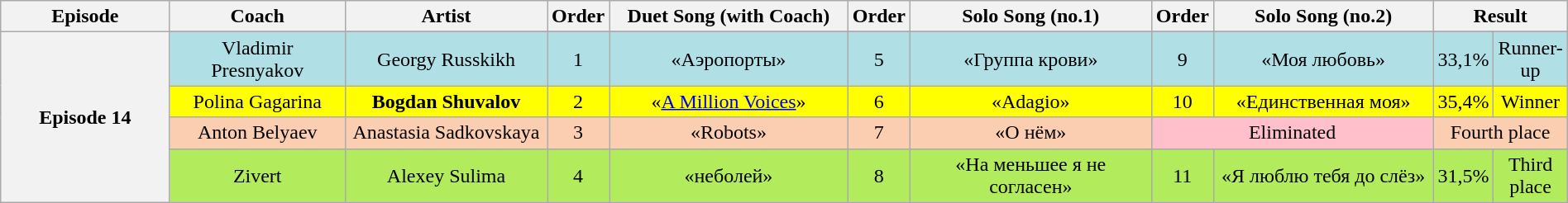<table class="wikitable" style="text-align:center; width:100%;">
<tr>
<th scope="col" width="13%">Episode</th>
<th scope="col" width="13%">Coach</th>
<th scope="col" width="15%">Artist</th>
<th scope="col" width="02%">Order</th>
<th scope="col" width="18%">Duet Song (with Coach)</th>
<th scope="col" width="02%">Order</th>
<th scope="col" width="19%">Solo Song (no.1)</th>
<th scope="col" width="02%">Order</th>
<th scope="col" width="18%">Solo Song (no.2)</th>
<th colspan="2" width="11%">Result</th>
</tr>
<tr>
<th rowspan=5>Episode 14<br><small></small></th>
</tr>
<tr bgcolor=#B0E0E6>
<td>Vladimir Presnyakov</td>
<td>Georgy Russkikh</td>
<td>1</td>
<td>«Аэропорты»</td>
<td>5</td>
<td>«Группа крови»</td>
<td>9</td>
<td>«Моя любовь»</td>
<td>33,1%</td>
<td>Runner-up</td>
</tr>
<tr bgcolor=yellow>
<td>Polina Gagarina</td>
<td><strong>Bogdan Shuvalov</strong></td>
<td>2</td>
<td>«<a href='#'>A Million Voices</a>»</td>
<td>6</td>
<td>«Adagio»</td>
<td>10</td>
<td>«Единственная моя»</td>
<td>35,4%</td>
<td>Winner</td>
</tr>
<tr style="background:#FBCEB1"|>
<td>Anton Belyaev</td>
<td>Anastasia Sadkovskaya</td>
<td>3</td>
<td>«Robots»</td>
<td>7</td>
<td>«О нём»</td>
<td colspan=2 style="background:pink">Eliminated</td>
<td colspan=2>Fourth place</td>
</tr>
<tr bgcolor=#B2EC5D>
<td>Zivert</td>
<td>Alexey Sulima</td>
<td>4</td>
<td>«неболей»</td>
<td>8</td>
<td>«На меньшее я не согласен»</td>
<td>11</td>
<td>«Я люблю тебя до слёз»</td>
<td>31,5%</td>
<td>Third place</td>
</tr>
</table>
